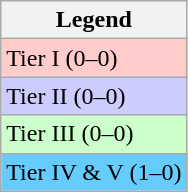<table class="wikitable sortable">
<tr>
<th>Legend</th>
</tr>
<tr>
<td style="background:#fcc;">Tier I (0–0)</td>
</tr>
<tr>
<td style="background:#ccf;">Tier II (0–0)</td>
</tr>
<tr>
<td style="background:#cfc;">Tier III (0–0)</td>
</tr>
<tr>
<td style="background:#6cf;">Tier IV & V (1–0)</td>
</tr>
</table>
